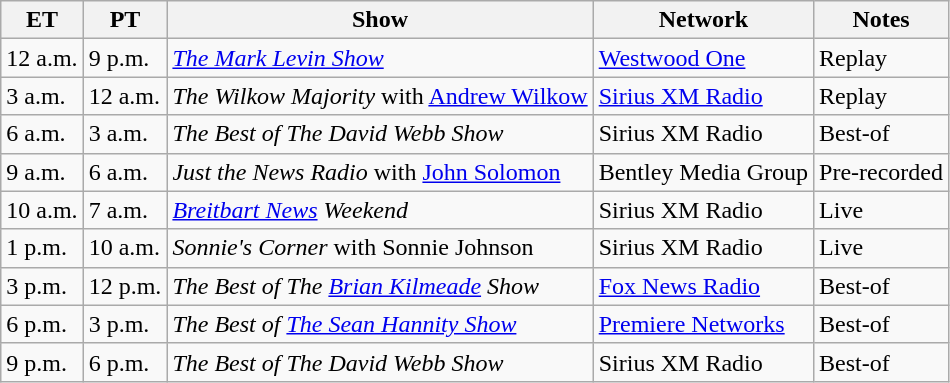<table class="wikitable">
<tr>
<th>ET</th>
<th>PT</th>
<th>Show</th>
<th>Network</th>
<th>Notes</th>
</tr>
<tr>
<td>12 a.m.</td>
<td>9 p.m.</td>
<td><em><a href='#'>The Mark Levin Show</a></em></td>
<td><a href='#'>Westwood One</a></td>
<td>Replay</td>
</tr>
<tr>
<td>3 a.m.</td>
<td>12 a.m.</td>
<td><em>The Wilkow Majority</em> with <a href='#'>Andrew Wilkow</a></td>
<td><a href='#'>Sirius XM Radio</a></td>
<td>Replay</td>
</tr>
<tr>
<td>6 a.m.</td>
<td>3 a.m.</td>
<td><em>The Best of The David Webb Show</em></td>
<td>Sirius XM Radio</td>
<td>Best-of</td>
</tr>
<tr>
<td>9 a.m.</td>
<td>6 a.m.</td>
<td><em>Just the News Radio</em> with <a href='#'>John Solomon</a></td>
<td>Bentley Media Group</td>
<td>Pre-recorded</td>
</tr>
<tr>
<td>10 a.m.</td>
<td>7 a.m.</td>
<td><em><a href='#'>Breitbart News</a> Weekend</em></td>
<td>Sirius XM Radio</td>
<td>Live</td>
</tr>
<tr>
<td>1 p.m.</td>
<td>10 a.m.</td>
<td><em>Sonnie's Corner</em> with Sonnie Johnson</td>
<td>Sirius XM Radio</td>
<td>Live</td>
</tr>
<tr>
<td>3 p.m.</td>
<td>12 p.m.</td>
<td><em>The Best of The <a href='#'>Brian Kilmeade</a> Show</em></td>
<td><a href='#'>Fox News Radio</a></td>
<td>Best-of</td>
</tr>
<tr>
<td>6 p.m.</td>
<td>3 p.m.</td>
<td><em>The Best of <a href='#'>The Sean Hannity Show</a></em></td>
<td><a href='#'>Premiere Networks</a></td>
<td>Best-of</td>
</tr>
<tr>
<td>9 p.m.</td>
<td>6 p.m.</td>
<td><em>The Best of The David Webb Show</em></td>
<td>Sirius XM Radio</td>
<td>Best-of</td>
</tr>
</table>
